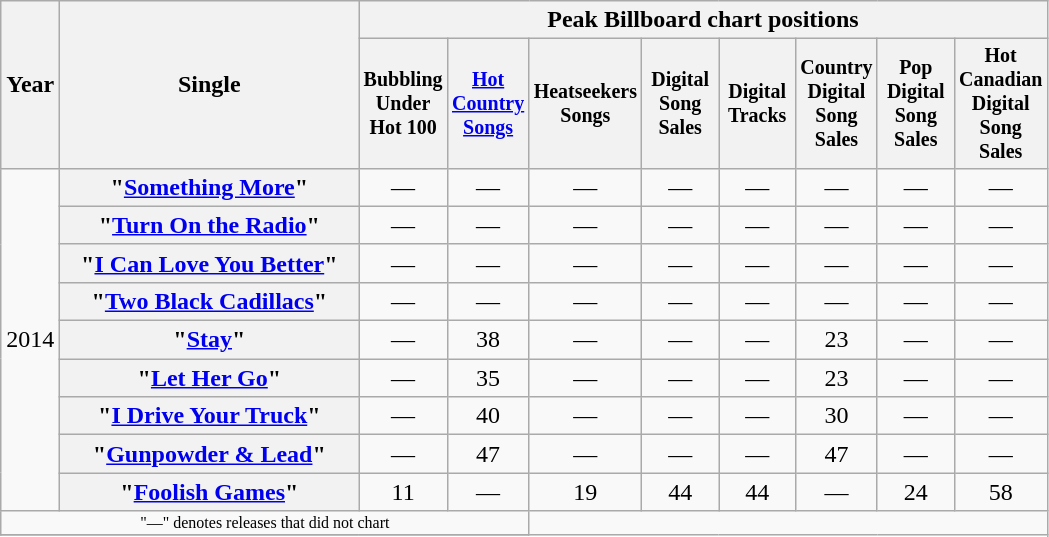<table class="wikitable plainrowheaders" style="text-align:center;">
<tr>
<th rowspan="2">Year</th>
<th rowspan="2" style="width:12em;">Single</th>
<th colspan="8">Peak Billboard chart positions</th>
</tr>
<tr style="font-size:smaller;">
<th width="45">Bubbling Under Hot 100<br></th>
<th width="45"><a href='#'>Hot Country Songs</a><br></th>
<th width="45">Heatseekers Songs<br></th>
<th width="45">Digital Song Sales<br></th>
<th width="45">Digital Tracks<br></th>
<th width="45">Country Digital Song Sales<br></th>
<th width="45">Pop Digital Song Sales<br></th>
<th width="45">Hot Canadian Digital Song Sales<br></th>
</tr>
<tr>
<td rowspan="9">2014</td>
<th scope="row">"<a href='#'>Something More</a>"</th>
<td>—</td>
<td>—</td>
<td>—</td>
<td>—</td>
<td>—</td>
<td>—</td>
<td>—</td>
<td>—</td>
</tr>
<tr>
<th scope="row">"<a href='#'>Turn On the Radio</a>"</th>
<td>—</td>
<td>—</td>
<td>—</td>
<td>—</td>
<td>—</td>
<td>—</td>
<td>—</td>
<td>—</td>
</tr>
<tr>
<th scope="row">"<a href='#'>I Can Love You Better</a>"</th>
<td>—</td>
<td>—</td>
<td>—</td>
<td>—</td>
<td>—</td>
<td>—</td>
<td>—</td>
<td>—</td>
</tr>
<tr>
<th scope="row">"<a href='#'>Two Black Cadillacs</a>"</th>
<td>—</td>
<td>—</td>
<td>—</td>
<td>—</td>
<td>—</td>
<td>—</td>
<td>—</td>
<td>—</td>
</tr>
<tr>
<th scope="row">"<a href='#'>Stay</a>"</th>
<td>—</td>
<td>38</td>
<td>—</td>
<td>—</td>
<td>—</td>
<td>23</td>
<td>—</td>
<td>—</td>
</tr>
<tr>
<th scope="row">"<a href='#'>Let Her Go</a>"</th>
<td>—</td>
<td>35</td>
<td>—</td>
<td>—</td>
<td>—</td>
<td>23</td>
<td>—</td>
<td>—</td>
</tr>
<tr>
<th scope="row">"<a href='#'>I Drive Your Truck</a>"</th>
<td>—</td>
<td>40</td>
<td>—</td>
<td>—</td>
<td>—</td>
<td>30</td>
<td>—</td>
<td>—</td>
</tr>
<tr>
<th scope="row">"<a href='#'>Gunpowder & Lead</a>"</th>
<td>—</td>
<td>47</td>
<td>—</td>
<td>—</td>
<td>—</td>
<td>47</td>
<td>—</td>
<td>—</td>
</tr>
<tr>
<th scope="row">"<a href='#'>Foolish Games</a>"</th>
<td>11</td>
<td>—</td>
<td>19</td>
<td>44</td>
<td>44</td>
<td>—</td>
<td>24</td>
<td>58</td>
</tr>
<tr>
<td colspan="4" style="font-size:8pt">"—" denotes releases that did not chart</td>
</tr>
<tr>
</tr>
</table>
